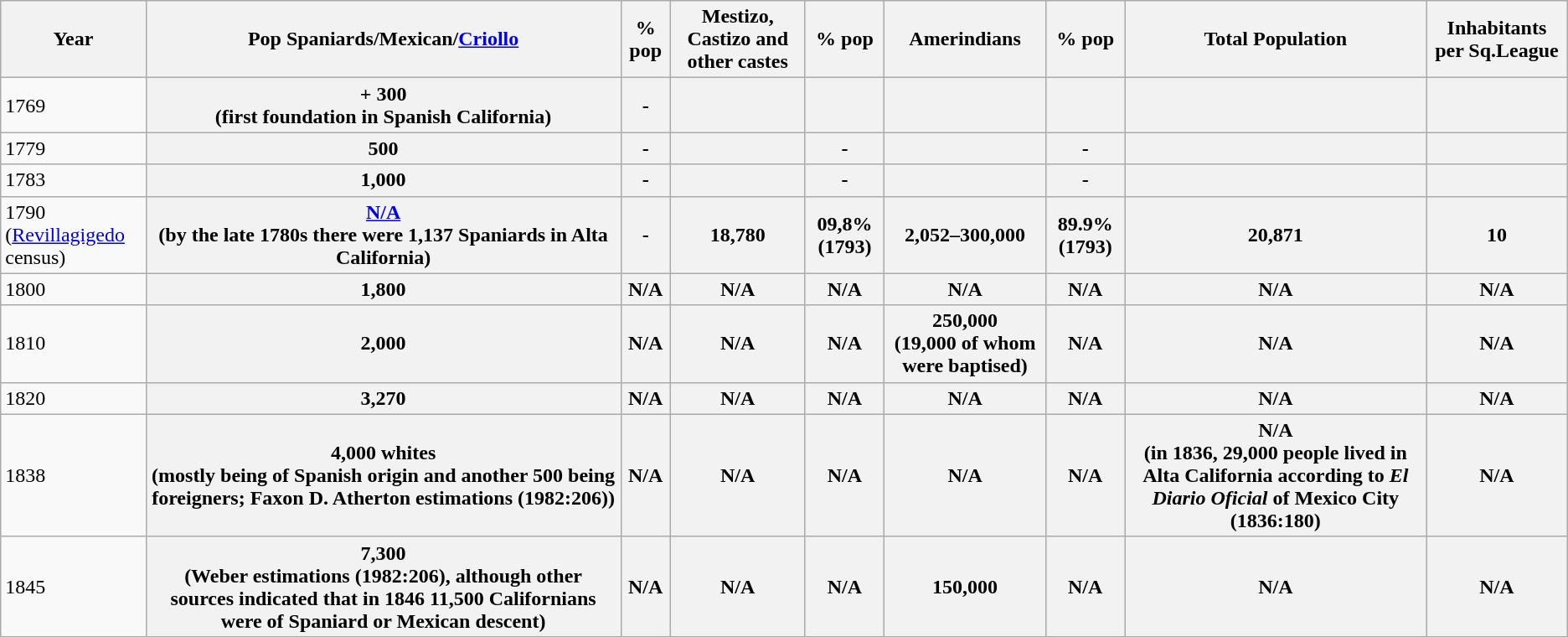<table class="wikitable sortable">
<tr>
<th>Year</th>
<th>Pop Spaniards/Mexican/<a href='#'>Criollo</a></th>
<th>% pop</th>
<th>Mestizo, Castizo and other castes</th>
<th>% pop</th>
<th>Amerindians</th>
<th>% pop</th>
<th>Total Population</th>
<th>Inhabitants per Sq.League</th>
</tr>
<tr>
<td>1769</td>
<th>+ 300 <br> (first foundation in Spanish California)</th>
<th>-</th>
<th></th>
<th></th>
<th></th>
<th></th>
<th></th>
<th></th>
</tr>
<tr>
<td>1779</td>
<th>500</th>
<th>-</th>
<th></th>
<th>-</th>
<th></th>
<th>-</th>
<th></th>
<th></th>
</tr>
<tr>
<td>1783</td>
<th>1,000</th>
<th>-</th>
<th></th>
<th>-</th>
<th></th>
<th>-</th>
<th></th>
<th></th>
</tr>
<tr>
<td>1790<br> (<a href='#'>Revillagigedo</a> census)</td>
<th><a href='#'>N/A</a><br> (by the late 1780s there were 1,137 Spaniards in Alta California)</th>
<th>-</th>
<th>18,780</th>
<th>09,8% (1793)</th>
<th>2,052–300,000</th>
<th>89.9% (1793)</th>
<th>20,871</th>
<th>10</th>
</tr>
<tr>
<td>1800</td>
<th>1,800</th>
<th>N/A</th>
<th>N/A</th>
<th>N/A</th>
<th>N/A</th>
<th>N/A</th>
<th>N/A</th>
<th>N/A</th>
</tr>
<tr>
<td>1810</td>
<th>2,000</th>
<th>N/A</th>
<th>N/A</th>
<th>N/A</th>
<th>250,000<br>(19,000 of whom were baptised)</th>
<th>N/A</th>
<th>N/A</th>
<th>N/A</th>
</tr>
<tr>
<td>1820</td>
<th>3,270</th>
<th>N/A</th>
<th>N/A</th>
<th>N/A</th>
<th>N/A</th>
<th>N/A</th>
<th>N/A</th>
<th>N/A</th>
</tr>
<tr>
<td>1838</td>
<th>4,000 whites<br>(mostly being of Spanish origin and another 500 being foreigners; Faxon D. Atherton estimations (1982:206))</th>
<th>N/A</th>
<th>N/A</th>
<th>N/A</th>
<th>N/A</th>
<th>N/A</th>
<th>N/A<br> (in 1836, 29,000 people lived in Alta California according to <em>El Diario Oficial</em> of Mexico City (1836:180)</th>
<th>N/A</th>
</tr>
<tr>
<td>1845</td>
<th>7,300 <br> (Weber estimations (1982:206), although other sources indicated that in 1846 11,500 Californians were of Spaniard or Mexican descent)</th>
<th>N/A</th>
<th>N/A</th>
<th>N/A</th>
<th>150,000</th>
<th>N/A</th>
<th>N/A</th>
<th>N/A</th>
</tr>
</table>
